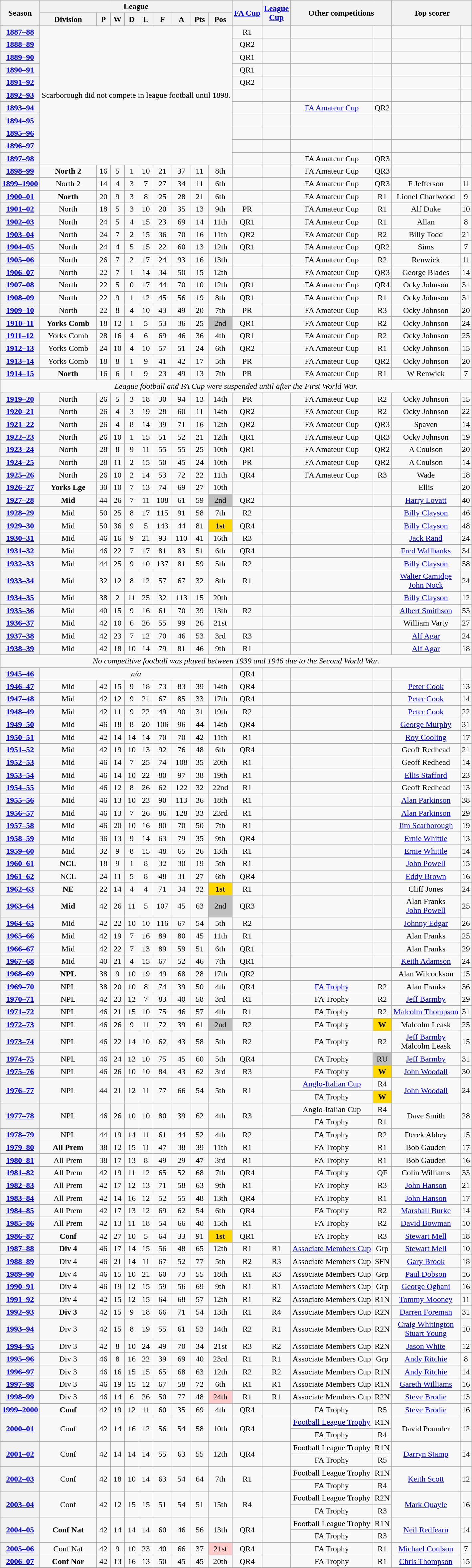<table class="wikitable" style="text-align: center">
<tr>
<th rowspan=2>Season</th>
<th colspan=9>League</th>
<th rowspan=2><a href='#'>FA Cup</a></th>
<th rowspan=2><a href='#'>League<br>Cup</a></th>
<th rowspan=2 colspan=2>Other competitions</th>
<th rowspan=2 colspan=2>Top scorer</th>
</tr>
<tr>
<th>Division</th>
<th>P</th>
<th>W</th>
<th>D</th>
<th>L</th>
<th>F</th>
<th>A</th>
<th>Pts</th>
<th>Pos</th>
</tr>
<tr>
<th><a href='#'>1887–88</a></th>
<td rowspan=11 colspan=9>Scarborough did not compete in league football until 1898.</td>
<td>R1</td>
<td></td>
<td></td>
<td></td>
<td></td>
<td></td>
</tr>
<tr>
<th><a href='#'>1888–89</a></th>
<td>QR2</td>
<td></td>
<td></td>
<td></td>
<td></td>
<td></td>
</tr>
<tr>
<th><a href='#'>1889–90</a></th>
<td>QR1</td>
<td></td>
<td></td>
<td></td>
<td></td>
<td></td>
</tr>
<tr>
<th><a href='#'>1890–91</a></th>
<td>QR1</td>
<td></td>
<td></td>
<td></td>
<td></td>
<td></td>
</tr>
<tr>
<th><a href='#'>1891–92</a></th>
<td>QR2</td>
<td></td>
<td></td>
<td></td>
<td></td>
<td></td>
</tr>
<tr>
<th><a href='#'>1892–93</a></th>
<td></td>
<td></td>
<td></td>
<td></td>
<td></td>
<td></td>
</tr>
<tr>
<th><a href='#'>1893–94</a></th>
<td></td>
<td></td>
<td><a href='#'>FA Amateur Cup</a></td>
<td>QR2</td>
<td></td>
<td></td>
</tr>
<tr>
<th><a href='#'>1894–95</a></th>
<td></td>
<td></td>
<td></td>
<td></td>
<td></td>
<td></td>
</tr>
<tr>
<th><a href='#'>1895–96</a></th>
<td></td>
<td></td>
<td></td>
<td></td>
<td></td>
<td></td>
</tr>
<tr>
<th><a href='#'>1896–97</a></th>
<td></td>
<td></td>
<td></td>
<td></td>
<td></td>
<td></td>
</tr>
<tr>
<th><a href='#'>1897–98</a></th>
<td></td>
<td></td>
<td>FA Amateur Cup</td>
<td>QR3</td>
<td></td>
<td></td>
</tr>
<tr>
<th><a href='#'>1898–99</a></th>
<td><strong>North 2</strong></td>
<td>16</td>
<td>5</td>
<td>1</td>
<td>10</td>
<td>21</td>
<td>37</td>
<td>11</td>
<td>8th</td>
<td></td>
<td></td>
<td>FA Amateur Cup</td>
<td>QR3</td>
<td></td>
<td></td>
</tr>
<tr>
<th><a href='#'>1899–1900</a></th>
<td>North 2</td>
<td>14</td>
<td>4</td>
<td>3</td>
<td>7</td>
<td>27</td>
<td>34</td>
<td>11</td>
<td>6th</td>
<td></td>
<td></td>
<td>FA Amateur Cup</td>
<td>QR3</td>
<td>F Jefferson</td>
<td>11</td>
</tr>
<tr>
<th><a href='#'>1900–01</a></th>
<td><strong>North</strong></td>
<td>20</td>
<td>9</td>
<td>3</td>
<td>8</td>
<td>25</td>
<td>28</td>
<td>21</td>
<td>6th</td>
<td></td>
<td></td>
<td>FA Amateur Cup</td>
<td>R1</td>
<td>Lionel Charlwood</td>
<td>9</td>
</tr>
<tr>
<th><a href='#'>1901–02</a></th>
<td>North</td>
<td>18</td>
<td>5</td>
<td>3</td>
<td>10</td>
<td>20</td>
<td>35</td>
<td>13</td>
<td>9th</td>
<td>PR</td>
<td></td>
<td>FA Amateur Cup</td>
<td>R1</td>
<td>Alf Duke</td>
<td>10</td>
</tr>
<tr>
<th><a href='#'>1902–03</a></th>
<td>North</td>
<td>24</td>
<td>5</td>
<td>4</td>
<td>15</td>
<td>23</td>
<td>69</td>
<td>14</td>
<td>11th</td>
<td>QR1</td>
<td></td>
<td>FA Amateur Cup</td>
<td>R1</td>
<td>Allan</td>
<td>8</td>
</tr>
<tr>
<th><a href='#'>1903–04</a></th>
<td>North</td>
<td>24</td>
<td>7</td>
<td>2</td>
<td>15</td>
<td>36</td>
<td>70</td>
<td>16</td>
<td>11th</td>
<td>QR2</td>
<td></td>
<td>FA Amateur Cup</td>
<td>R2</td>
<td>Billy Todd</td>
<td>21</td>
</tr>
<tr>
<th><a href='#'>1904–05</a></th>
<td>North</td>
<td>24</td>
<td>4</td>
<td>5</td>
<td>15</td>
<td>22</td>
<td>60</td>
<td>13</td>
<td>12th</td>
<td>QR1</td>
<td></td>
<td>FA Amateur Cup</td>
<td>QR2</td>
<td>Sims</td>
<td>7</td>
</tr>
<tr>
<th><a href='#'>1905–06</a></th>
<td>North</td>
<td>26</td>
<td>7</td>
<td>2</td>
<td>17</td>
<td>24</td>
<td>93</td>
<td>16</td>
<td>13th</td>
<td></td>
<td></td>
<td>FA Amateur Cup</td>
<td>R2</td>
<td>Renwick</td>
<td>11</td>
</tr>
<tr>
<th><a href='#'>1906–07</a></th>
<td>North</td>
<td>22</td>
<td>7</td>
<td>1</td>
<td>14</td>
<td>34</td>
<td>50</td>
<td>15</td>
<td>12th</td>
<td></td>
<td></td>
<td>FA Amateur Cup</td>
<td>QR3</td>
<td>George Blades</td>
<td>14</td>
</tr>
<tr>
<th><a href='#'>1907–08</a></th>
<td>North</td>
<td>22</td>
<td>5</td>
<td>0</td>
<td>17</td>
<td>44</td>
<td>70</td>
<td>10</td>
<td>12th</td>
<td>QR1</td>
<td></td>
<td>FA Amateur Cup</td>
<td>QR4</td>
<td>Ocky Johnson</td>
<td>31</td>
</tr>
<tr>
<th><a href='#'>1908–09</a></th>
<td>North</td>
<td>22</td>
<td>9</td>
<td>1</td>
<td>12</td>
<td>45</td>
<td>56</td>
<td>19</td>
<td>8th</td>
<td>QR1</td>
<td></td>
<td>FA Amateur Cup</td>
<td>R1</td>
<td>Ocky Johnson</td>
<td>31</td>
</tr>
<tr>
<th><a href='#'>1909–10</a></th>
<td>North</td>
<td>22</td>
<td>8</td>
<td>4</td>
<td>10</td>
<td>43</td>
<td>49</td>
<td>20</td>
<td>7th</td>
<td>PR</td>
<td></td>
<td>FA Amateur Cup</td>
<td>R3</td>
<td>Ocky Johnson</td>
<td>20</td>
</tr>
<tr>
<th><a href='#'>1910–11</a></th>
<td><strong>Yorks Comb</strong></td>
<td>18</td>
<td>12</td>
<td>1</td>
<td>5</td>
<td>53</td>
<td>36</td>
<td>25</td>
<td bgcolor=silver>2nd</td>
<td>QR1</td>
<td></td>
<td>FA Amateur Cup</td>
<td>R2</td>
<td>Ocky Johnson</td>
<td>24</td>
</tr>
<tr>
<th><a href='#'>1911–12</a></th>
<td>Yorks Comb</td>
<td>28</td>
<td>16</td>
<td>4</td>
<td>6</td>
<td>69</td>
<td>46</td>
<td>36</td>
<td>4th</td>
<td>QR1</td>
<td></td>
<td>FA Amateur Cup</td>
<td>R2</td>
<td>Ocky Johnson</td>
<td>25</td>
</tr>
<tr>
<th><a href='#'>1912–13</a></th>
<td>Yorks Comb</td>
<td>24</td>
<td>10</td>
<td>4</td>
<td>10</td>
<td>57</td>
<td>51</td>
<td>24</td>
<td>6th</td>
<td>QR2</td>
<td></td>
<td>FA Amateur Cup</td>
<td>R1</td>
<td>Ocky Johnson</td>
<td>15</td>
</tr>
<tr>
<th><a href='#'>1913–14</a></th>
<td>Yorks Comb</td>
<td>18</td>
<td>8</td>
<td>1</td>
<td>9</td>
<td>41</td>
<td>42</td>
<td>17</td>
<td>5th</td>
<td>PR</td>
<td></td>
<td>FA Amateur Cup</td>
<td>QR2</td>
<td>Ocky Johnson</td>
<td>20</td>
</tr>
<tr>
<th><a href='#'>1914–15</a></th>
<td><strong>North</strong></td>
<td>16</td>
<td>6</td>
<td>1</td>
<td>9</td>
<td>23</td>
<td>49</td>
<td>13</td>
<td>7th</td>
<td>PR</td>
<td></td>
<td>FA Amateur Cup</td>
<td>R1</td>
<td>W Renwick</td>
<td>7</td>
</tr>
<tr>
<td colspan=16><em>League football and FA Cup were suspended until after the First World War.</em></td>
</tr>
<tr>
<th><a href='#'>1919–20</a></th>
<td>North</td>
<td>26</td>
<td>5</td>
<td>3</td>
<td>18</td>
<td>30</td>
<td>94</td>
<td>13</td>
<td>14th</td>
<td>PR</td>
<td></td>
<td>FA Amateur Cup</td>
<td>R2</td>
<td>Ocky Johnson</td>
<td>15</td>
</tr>
<tr>
<th><a href='#'>1920–21</a></th>
<td>North</td>
<td>26</td>
<td>4</td>
<td>3</td>
<td>19</td>
<td>28</td>
<td>60</td>
<td>11</td>
<td>14th</td>
<td>QR2</td>
<td></td>
<td>FA Amateur Cup</td>
<td>R2</td>
<td>Ocky Johnson</td>
<td>22</td>
</tr>
<tr>
<th><a href='#'>1921–22</a></th>
<td>North</td>
<td>26</td>
<td>4</td>
<td>8</td>
<td>14</td>
<td>39</td>
<td>71</td>
<td>16</td>
<td>12th</td>
<td>QR2</td>
<td></td>
<td>FA Amateur Cup</td>
<td>QR3</td>
<td>Spaven</td>
<td>14</td>
</tr>
<tr>
<th><a href='#'>1922–23</a></th>
<td>North</td>
<td>26</td>
<td>10</td>
<td>1</td>
<td>15</td>
<td>51</td>
<td>52</td>
<td>21</td>
<td>12th</td>
<td>QR1</td>
<td></td>
<td>FA Amateur Cup</td>
<td>QR3</td>
<td>Ocky Johnson</td>
<td>19</td>
</tr>
<tr>
<th><a href='#'>1923–24</a></th>
<td>North</td>
<td>28</td>
<td>8</td>
<td>9</td>
<td>11</td>
<td>55</td>
<td>55</td>
<td>25</td>
<td>10th</td>
<td>QR1</td>
<td></td>
<td>FA Amateur Cup</td>
<td>QR2</td>
<td>A Coulson</td>
<td>20</td>
</tr>
<tr>
<th><a href='#'>1924–25</a></th>
<td>North</td>
<td>28</td>
<td>11</td>
<td>2</td>
<td>15</td>
<td>50</td>
<td>45</td>
<td>24</td>
<td>10th</td>
<td>PR</td>
<td></td>
<td>FA Amateur Cup</td>
<td>QR2</td>
<td>A Coulson</td>
<td>14</td>
</tr>
<tr>
<th><a href='#'>1925–26</a></th>
<td>North</td>
<td>26</td>
<td>10</td>
<td>2</td>
<td>14</td>
<td>53</td>
<td>72</td>
<td>22</td>
<td>11th</td>
<td>QR4</td>
<td></td>
<td>FA Amateur Cup</td>
<td>R3</td>
<td>Wade</td>
<td>18</td>
</tr>
<tr>
<th><a href='#'>1926–27</a></th>
<td><strong>Yorks Lge</strong></td>
<td>30</td>
<td>10</td>
<td>7</td>
<td>13</td>
<td>74</td>
<td>69</td>
<td>27</td>
<td>10th</td>
<td></td>
<td></td>
<td></td>
<td></td>
<td>Ellis</td>
<td>20</td>
</tr>
<tr>
<th><a href='#'>1927–28</a></th>
<td><strong>Mid</strong></td>
<td>44</td>
<td>26</td>
<td>7</td>
<td>11</td>
<td>108</td>
<td>61</td>
<td>59</td>
<td bgcolor=silver>2nd</td>
<td>QR2</td>
<td></td>
<td></td>
<td></td>
<td><a href='#'>Harry Lovatt</a></td>
<td>40</td>
</tr>
<tr>
<th><a href='#'>1928–29</a></th>
<td>Mid</td>
<td>50</td>
<td>25</td>
<td>8</td>
<td>17</td>
<td>115</td>
<td>91</td>
<td>58</td>
<td>7th</td>
<td>R2</td>
<td></td>
<td></td>
<td></td>
<td><a href='#'>Billy Clayson</a></td>
<td>46</td>
</tr>
<tr>
<th><a href='#'>1929–30</a></th>
<td>Mid</td>
<td>50</td>
<td>36</td>
<td>9</td>
<td>5</td>
<td>143</td>
<td>44</td>
<td>81</td>
<td bgcolor=gold><strong>1st</strong></td>
<td>QR4</td>
<td></td>
<td></td>
<td></td>
<td><a href='#'>Billy Clayson</a></td>
<td>48</td>
</tr>
<tr>
<th><a href='#'>1930–31</a></th>
<td>Mid</td>
<td>46</td>
<td>16</td>
<td>9</td>
<td>21</td>
<td>93</td>
<td>110</td>
<td>41</td>
<td>16th</td>
<td>R3</td>
<td></td>
<td></td>
<td></td>
<td><a href='#'>Jack Rand</a></td>
<td>24</td>
</tr>
<tr>
<th><a href='#'>1931–32</a></th>
<td>Mid</td>
<td>46</td>
<td>22</td>
<td>7</td>
<td>17</td>
<td>81</td>
<td>83</td>
<td>51</td>
<td>6th</td>
<td>QR4</td>
<td></td>
<td></td>
<td></td>
<td><a href='#'>Fred Wallbanks</a></td>
<td>34</td>
</tr>
<tr>
<th><a href='#'>1932–33</a></th>
<td>Mid</td>
<td>44</td>
<td>25</td>
<td>9</td>
<td>10</td>
<td>137</td>
<td>81</td>
<td>59</td>
<td>5th</td>
<td>R2</td>
<td></td>
<td></td>
<td></td>
<td><a href='#'>Billy Clayson</a></td>
<td>58</td>
</tr>
<tr>
<th><a href='#'>1933–34</a></th>
<td>Mid</td>
<td>32</td>
<td>12</td>
<td>8</td>
<td>12</td>
<td>57</td>
<td>67</td>
<td>32</td>
<td>8th</td>
<td>R1</td>
<td></td>
<td></td>
<td></td>
<td><a href='#'>Walter Camidge</a><br><a href='#'>John Nock</a></td>
<td>24</td>
</tr>
<tr>
<th><a href='#'>1934–35</a></th>
<td>Mid</td>
<td>38</td>
<td>2</td>
<td>11</td>
<td>25</td>
<td>32</td>
<td>113</td>
<td>15</td>
<td>20th</td>
<td></td>
<td></td>
<td></td>
<td></td>
<td><a href='#'>Billy Clayson</a></td>
<td>12</td>
</tr>
<tr>
</tr>
<tr>
<th><a href='#'>1935–36</a></th>
<td>Mid</td>
<td>40</td>
<td>15</td>
<td>9</td>
<td>16</td>
<td>61</td>
<td>70</td>
<td>39</td>
<td>13th</td>
<td>R2</td>
<td></td>
<td></td>
<td></td>
<td><a href='#'>Albert Smithson</a></td>
<td>53</td>
</tr>
<tr>
<th><a href='#'>1936–37</a></th>
<td>Mid</td>
<td>42</td>
<td>10</td>
<td>6</td>
<td>26</td>
<td>55</td>
<td>99</td>
<td>26</td>
<td>21st</td>
<td></td>
<td></td>
<td></td>
<td></td>
<td>William Varty</td>
<td>27</td>
</tr>
<tr>
<th><a href='#'>1937–38</a></th>
<td>Mid</td>
<td>42</td>
<td>23</td>
<td>7</td>
<td>12</td>
<td>70</td>
<td>46</td>
<td>53</td>
<td>3rd</td>
<td>R3</td>
<td></td>
<td></td>
<td></td>
<td><a href='#'>Alf Agar</a></td>
<td>24</td>
</tr>
<tr>
<th><a href='#'>1938–39</a></th>
<td>Mid</td>
<td>42</td>
<td>18</td>
<td>10</td>
<td>14</td>
<td>79</td>
<td>81</td>
<td>46</td>
<td>9th</td>
<td>R1</td>
<td></td>
<td></td>
<td></td>
<td><a href='#'>Alf Agar</a></td>
<td>18</td>
</tr>
<tr>
<td colspan=16><em>No competitive football was played between 1939 and 1946 due to the Second World War.</em></td>
</tr>
<tr>
<th><a href='#'>1945–46</a></th>
<td colspan=9><em>n/a</em></td>
<td>QR4</td>
<td></td>
<td></td>
<td></td>
<td></td>
<td></td>
</tr>
<tr>
</tr>
<tr>
<th><a href='#'>1946–47</a></th>
<td>Mid</td>
<td>42</td>
<td>15</td>
<td>9</td>
<td>18</td>
<td>73</td>
<td>83</td>
<td>39</td>
<td>14th</td>
<td>QR4</td>
<td></td>
<td></td>
<td></td>
<td><a href='#'>Peter Cook</a></td>
<td>13</td>
</tr>
<tr>
<th><a href='#'>1947–48</a></th>
<td>Mid</td>
<td>42</td>
<td>12</td>
<td>9</td>
<td>21</td>
<td>67</td>
<td>85</td>
<td>33</td>
<td>17th</td>
<td>QR4</td>
<td></td>
<td></td>
<td></td>
<td><a href='#'>Peter Cook</a></td>
<td>14</td>
</tr>
<tr>
<th><a href='#'>1948–49</a></th>
<td>Mid</td>
<td>42</td>
<td>11</td>
<td>9</td>
<td>22</td>
<td>49</td>
<td>90</td>
<td>31</td>
<td>19th</td>
<td>R2</td>
<td></td>
<td></td>
<td></td>
<td><a href='#'>Peter Cook</a></td>
<td>22</td>
</tr>
<tr>
<th><a href='#'>1949–50</a></th>
<td>Mid</td>
<td>46</td>
<td>18</td>
<td>8</td>
<td>20</td>
<td>106</td>
<td>96</td>
<td>44</td>
<td>14th</td>
<td>QR4</td>
<td></td>
<td></td>
<td></td>
<td><a href='#'>George Murphy</a></td>
<td>31</td>
</tr>
<tr>
<th><a href='#'>1950–51</a></th>
<td>Mid</td>
<td>42</td>
<td>14</td>
<td>14</td>
<td>14</td>
<td>70</td>
<td>70</td>
<td>42</td>
<td>11th</td>
<td>R1</td>
<td></td>
<td></td>
<td></td>
<td><a href='#'>Roy Cooling</a></td>
<td>17</td>
</tr>
<tr>
<th><a href='#'>1951–52</a></th>
<td>Mid</td>
<td>42</td>
<td>19</td>
<td>10</td>
<td>13</td>
<td>92</td>
<td>76</td>
<td>48</td>
<td>6th</td>
<td>QR4</td>
<td></td>
<td></td>
<td></td>
<td>Geoff Redhead</td>
<td>21</td>
</tr>
<tr>
<th><a href='#'>1952–53</a></th>
<td>Mid</td>
<td>46</td>
<td>14</td>
<td>7</td>
<td>25</td>
<td>74</td>
<td>108</td>
<td>35</td>
<td>20th</td>
<td>R1</td>
<td></td>
<td></td>
<td></td>
<td>Geoff Redhead</td>
<td>14</td>
</tr>
<tr>
<th><a href='#'>1953–54</a></th>
<td>Mid</td>
<td>46</td>
<td>14</td>
<td>10</td>
<td>22</td>
<td>80</td>
<td>97</td>
<td>38</td>
<td>19th</td>
<td>R1</td>
<td></td>
<td></td>
<td></td>
<td><a href='#'>Ellis Stafford</a></td>
<td>23</td>
</tr>
<tr>
<th><a href='#'>1954–55</a></th>
<td>Mid</td>
<td>46</td>
<td>12</td>
<td>8</td>
<td>26</td>
<td>62</td>
<td>122</td>
<td>32</td>
<td>22nd</td>
<td>R1</td>
<td></td>
<td></td>
<td></td>
<td>Geoff Redhead</td>
<td>13</td>
</tr>
<tr>
<th><a href='#'>1955–56</a></th>
<td>Mid</td>
<td>46</td>
<td>13</td>
<td>10</td>
<td>23</td>
<td>90</td>
<td>113</td>
<td>36</td>
<td>18th</td>
<td>R1</td>
<td></td>
<td></td>
<td></td>
<td><a href='#'>Alan Parkinson</a></td>
<td>38</td>
</tr>
<tr>
<th><a href='#'>1956–57</a></th>
<td>Mid</td>
<td>46</td>
<td>13</td>
<td>7</td>
<td>26</td>
<td>86</td>
<td>128</td>
<td>33</td>
<td>23rd</td>
<td>R1</td>
<td></td>
<td></td>
<td></td>
<td><a href='#'>Alan Parkinson</a></td>
<td>29</td>
</tr>
<tr>
<th><a href='#'>1957–58</a></th>
<td>Mid</td>
<td>46</td>
<td>20</td>
<td>10</td>
<td>16</td>
<td>80</td>
<td>70</td>
<td>50</td>
<td>7th</td>
<td>R1</td>
<td></td>
<td></td>
<td></td>
<td><a href='#'>Jim Scarborough</a></td>
<td>19</td>
</tr>
<tr>
<th><a href='#'>1958–59</a></th>
<td>Mid</td>
<td>36</td>
<td>13</td>
<td>9</td>
<td>14</td>
<td>63</td>
<td>79</td>
<td>35</td>
<td>9th</td>
<td>QR4</td>
<td></td>
<td></td>
<td></td>
<td><a href='#'>Ernie Whittle</a></td>
<td>13</td>
</tr>
<tr>
<th><a href='#'>1959–60</a></th>
<td>Mid</td>
<td>32</td>
<td>9</td>
<td>8</td>
<td>15</td>
<td>48</td>
<td>65</td>
<td>26</td>
<td>13th</td>
<td>R1</td>
<td></td>
<td></td>
<td></td>
<td><a href='#'>Ernie Whittle</a></td>
<td>14</td>
</tr>
<tr>
<th><a href='#'>1960–61</a></th>
<td><strong>NCL</strong></td>
<td>18</td>
<td>9</td>
<td>1</td>
<td>8</td>
<td>32</td>
<td>30</td>
<td>19</td>
<td>5th</td>
<td>R1</td>
<td></td>
<td></td>
<td></td>
<td><a href='#'>John Powell</a></td>
<td>15</td>
</tr>
<tr>
<th><a href='#'>1961–62</a></th>
<td>NCL</td>
<td>24</td>
<td>11</td>
<td>5</td>
<td>8</td>
<td>48</td>
<td>31</td>
<td>27</td>
<td>6th</td>
<td>QR4</td>
<td></td>
<td></td>
<td></td>
<td><a href='#'>Eddy Brown</a></td>
<td>16</td>
</tr>
<tr>
<th><a href='#'>1962–63</a></th>
<td><strong>NE</strong></td>
<td>22</td>
<td>14</td>
<td>4</td>
<td>4</td>
<td>71</td>
<td>34</td>
<td>32</td>
<td bgcolor=gold><strong>1st</strong></td>
<td>R1</td>
<td></td>
<td></td>
<td></td>
<td>Cliff Jones</td>
<td>24</td>
</tr>
<tr>
<th><a href='#'>1963–64</a></th>
<td><strong>Mid</strong></td>
<td>42</td>
<td>26</td>
<td>11</td>
<td>5</td>
<td>107</td>
<td>45</td>
<td>63</td>
<td bgcolor=silver>2nd</td>
<td>QR3</td>
<td></td>
<td></td>
<td></td>
<td>Alan Franks<br><a href='#'>John Powell</a></td>
<td>25</td>
</tr>
<tr>
<th><a href='#'>1964–65</a></th>
<td>Mid</td>
<td>42</td>
<td>22</td>
<td>10</td>
<td>10</td>
<td>116</td>
<td>67</td>
<td>54</td>
<td>5th</td>
<td>R2</td>
<td></td>
<td></td>
<td></td>
<td><a href='#'>Johnny Edgar</a></td>
<td>26</td>
</tr>
<tr>
<th><a href='#'>1965–66</a></th>
<td>Mid</td>
<td>42</td>
<td>19</td>
<td>7</td>
<td>16</td>
<td>89</td>
<td>80</td>
<td>45</td>
<td>11th</td>
<td>R1</td>
<td></td>
<td></td>
<td></td>
<td>Alan Franks</td>
<td>25</td>
</tr>
<tr>
<th><a href='#'>1966–67</a></th>
<td>Mid</td>
<td>42</td>
<td>22</td>
<td>7</td>
<td>13</td>
<td>89</td>
<td>59</td>
<td>51</td>
<td>6th</td>
<td>QR1</td>
<td></td>
<td></td>
<td></td>
<td>Alan Franks</td>
<td>29</td>
</tr>
<tr>
<th><a href='#'>1967–68</a></th>
<td>Mid</td>
<td>40</td>
<td>21</td>
<td>4</td>
<td>15</td>
<td>67</td>
<td>52</td>
<td>46</td>
<td>7th</td>
<td>QR1</td>
<td></td>
<td></td>
<td></td>
<td><a href='#'>Keith Adamson</a></td>
<td>24</td>
</tr>
<tr>
<th><a href='#'>1968–69</a></th>
<td><strong>NPL</strong></td>
<td>38</td>
<td>9</td>
<td>10</td>
<td>19</td>
<td>49</td>
<td>68</td>
<td>28</td>
<td>17th</td>
<td>QR2</td>
<td></td>
<td></td>
<td></td>
<td>Alan Wilcockson</td>
<td>15</td>
</tr>
<tr>
<th><a href='#'>1969–70</a></th>
<td>NPL</td>
<td>38</td>
<td>20</td>
<td>10</td>
<td>8</td>
<td>74</td>
<td>39</td>
<td>50</td>
<td>4th</td>
<td>QR4</td>
<td></td>
<td><a href='#'>FA Trophy</a></td>
<td>R2</td>
<td>Alan Franks</td>
<td>36</td>
</tr>
<tr>
<th><a href='#'>1970–71</a></th>
<td>NPL</td>
<td>42</td>
<td>23</td>
<td>12</td>
<td>7</td>
<td>83</td>
<td>40</td>
<td>58</td>
<td>3rd</td>
<td>R1</td>
<td></td>
<td>FA Trophy</td>
<td>R2</td>
<td><a href='#'>Jeff Barmby</a></td>
<td>29</td>
</tr>
<tr>
<th><a href='#'>1971–72</a></th>
<td>NPL</td>
<td>46</td>
<td>21</td>
<td>15</td>
<td>10</td>
<td>75</td>
<td>46</td>
<td>57</td>
<td>4th</td>
<td>R1</td>
<td></td>
<td>FA Trophy</td>
<td>R2</td>
<td><a href='#'>Malcolm Thompson</a></td>
<td>31</td>
</tr>
<tr>
<th><a href='#'>1972–73</a></th>
<td>NPL</td>
<td>46</td>
<td>26</td>
<td>9</td>
<td>11</td>
<td>72</td>
<td>39</td>
<td>61</td>
<td bgcolor=silver>2nd</td>
<td>R2</td>
<td></td>
<td>FA Trophy</td>
<td bgcolor=gold><strong>W</strong></td>
<td>Malcolm Leask</td>
<td>25</td>
</tr>
<tr>
<th><a href='#'>1973–74</a></th>
<td>NPL</td>
<td>46</td>
<td>22</td>
<td>14</td>
<td>10</td>
<td>62</td>
<td>43</td>
<td>58</td>
<td>5th</td>
<td>R2</td>
<td></td>
<td>FA Trophy</td>
<td>R2</td>
<td><a href='#'>Jeff Barmby</a><br>Malcolm Leask</td>
<td>15</td>
</tr>
<tr>
<th><a href='#'>1974–75</a></th>
<td>NPL</td>
<td>46</td>
<td>24</td>
<td>12</td>
<td>10</td>
<td>75</td>
<td>45</td>
<td>60</td>
<td>5th</td>
<td>QR4</td>
<td></td>
<td>FA Trophy</td>
<td bgcolor=silver>RU</td>
<td><a href='#'>Jeff Barmby</a></td>
<td>31</td>
</tr>
<tr>
<th><a href='#'>1975–76</a></th>
<td>NPL</td>
<td>46</td>
<td>26</td>
<td>10</td>
<td>10</td>
<td>84</td>
<td>43</td>
<td>62</td>
<td>3rd</td>
<td>R3</td>
<td></td>
<td>FA Trophy</td>
<td bgcolor=gold><strong>W</strong></td>
<td><a href='#'>John Woodall</a></td>
<td>30</td>
</tr>
<tr>
<th rowspan=2><a href='#'>1976–77</a></th>
<td rowspan=2>NPL</td>
<td rowspan=2>44</td>
<td rowspan=2>21</td>
<td rowspan=2>12</td>
<td rowspan=2>11</td>
<td rowspan=2>77</td>
<td rowspan=2>66</td>
<td rowspan=2>54</td>
<td rowspan=2>5th</td>
<td rowspan=2>R1</td>
<td rowspan=2></td>
<td><a href='#'>Anglo-Italian Cup</a></td>
<td>R4</td>
<td rowspan=2><a href='#'>John Woodall</a></td>
<td rowspan=2>24</td>
</tr>
<tr>
<td>FA Trophy</td>
<td bgcolor=gold><strong>W</strong></td>
</tr>
<tr>
<th rowspan=2><a href='#'>1977–78</a></th>
<td rowspan=2>NPL</td>
<td rowspan=2>46</td>
<td rowspan=2>26</td>
<td rowspan=2>10</td>
<td rowspan=2>10</td>
<td rowspan=2>80</td>
<td rowspan=2>39</td>
<td rowspan=2>62</td>
<td rowspan=2>4th</td>
<td rowspan=2>R3</td>
<td rowspan=2></td>
<td>Anglo-Italian Cup</td>
<td>R4</td>
<td rowspan=2>Dave Smith</td>
<td rowspan=2>28</td>
</tr>
<tr>
<td>FA Trophy</td>
<td>R1</td>
</tr>
<tr>
<th><a href='#'>1978–79</a></th>
<td>NPL</td>
<td>44</td>
<td>19</td>
<td>14</td>
<td>11</td>
<td>61</td>
<td>44</td>
<td>52</td>
<td>4th</td>
<td>R2</td>
<td></td>
<td>FA Trophy</td>
<td>R2</td>
<td>Derek Abbey</td>
<td>15</td>
</tr>
<tr>
<th><a href='#'>1979–80</a></th>
<td><strong>All Prem</strong></td>
<td>38</td>
<td>12</td>
<td>15</td>
<td>11</td>
<td>47</td>
<td>38</td>
<td>39</td>
<td>11th</td>
<td>R1</td>
<td></td>
<td>FA Trophy</td>
<td>R1</td>
<td>Bob Gauden</td>
<td>17</td>
</tr>
<tr>
<th><a href='#'>1980–81</a></th>
<td>All Prem</td>
<td>38</td>
<td>17</td>
<td>13</td>
<td>8</td>
<td>49</td>
<td>29</td>
<td>47</td>
<td>3rd</td>
<td>R1</td>
<td></td>
<td>FA Trophy</td>
<td>R1</td>
<td>Bob Gauden</td>
<td>16</td>
</tr>
<tr>
<th><a href='#'>1981–82</a></th>
<td>All Prem</td>
<td>42</td>
<td>19</td>
<td>11</td>
<td>12</td>
<td>65</td>
<td>52</td>
<td>68</td>
<td>7th</td>
<td>QR4</td>
<td></td>
<td>FA Trophy</td>
<td>QF</td>
<td>Colin Williams</td>
<td>33</td>
</tr>
<tr>
<th><a href='#'>1982–83</a></th>
<td>All Prem</td>
<td>42</td>
<td>17</td>
<td>12</td>
<td>13</td>
<td>71</td>
<td>58</td>
<td>63</td>
<td>9th</td>
<td>R1</td>
<td></td>
<td>FA Trophy</td>
<td>R3</td>
<td><a href='#'>John Hanson</a></td>
<td>21</td>
</tr>
<tr>
<th><a href='#'>1983–84</a></th>
<td>All Prem</td>
<td>42</td>
<td>14</td>
<td>16</td>
<td>12</td>
<td>52</td>
<td>55</td>
<td>48</td>
<td>13th</td>
<td>QR4</td>
<td></td>
<td>FA Trophy</td>
<td>R1</td>
<td><a href='#'>John Hanson</a></td>
<td>17</td>
</tr>
<tr>
<th><a href='#'>1984–85</a></th>
<td>All Prem</td>
<td>42</td>
<td>17</td>
<td>13</td>
<td>12</td>
<td>69</td>
<td>62</td>
<td>54</td>
<td>6th</td>
<td>QR4</td>
<td></td>
<td>FA Trophy</td>
<td>R2</td>
<td><a href='#'>Marshall Burke</a></td>
<td>14</td>
</tr>
<tr>
<th><a href='#'>1985–86</a></th>
<td>All Prem</td>
<td>42</td>
<td>13</td>
<td>11</td>
<td>18</td>
<td>54</td>
<td>66</td>
<td>40</td>
<td>15th</td>
<td>R1</td>
<td></td>
<td>FA Trophy</td>
<td>R2</td>
<td><a href='#'>David Bowman</a></td>
<td>10</td>
</tr>
<tr>
<th><a href='#'>1986–87</a></th>
<td><strong>Conf</strong></td>
<td>42</td>
<td>27</td>
<td>10</td>
<td>5</td>
<td>64</td>
<td>33</td>
<td>91</td>
<td bgcolor=gold><strong>1st</strong></td>
<td>QR1</td>
<td></td>
<td>FA Trophy</td>
<td>R3</td>
<td><a href='#'>Stewart Mell</a></td>
<td>18</td>
</tr>
<tr>
<th><a href='#'>1987–88</a></th>
<td><strong>Div 4</strong></td>
<td>46</td>
<td>17</td>
<td>14</td>
<td>15</td>
<td>56</td>
<td>48</td>
<td>65</td>
<td>12th</td>
<td>R1</td>
<td>R1</td>
<td><a href='#'>Associate Members Cup</a></td>
<td>Grp</td>
<td><a href='#'>Stewart Mell</a></td>
<td>10</td>
</tr>
<tr>
<th><a href='#'>1988–89</a></th>
<td>Div 4</td>
<td>46</td>
<td>21</td>
<td>14</td>
<td>11</td>
<td>67</td>
<td>52</td>
<td>77</td>
<td>5th</td>
<td>R2</td>
<td>R3</td>
<td>Associate Members Cup</td>
<td>SFN</td>
<td><a href='#'>Gary Brook</a></td>
<td>18</td>
</tr>
<tr>
<th><a href='#'>1989–90</a></th>
<td>Div 4</td>
<td>46</td>
<td>15</td>
<td>10</td>
<td>21</td>
<td>60</td>
<td>73</td>
<td>55</td>
<td>18th</td>
<td>R1</td>
<td>R3</td>
<td>Associate Members Cup</td>
<td>Grp</td>
<td><a href='#'>Paul Dobson</a></td>
<td>16</td>
</tr>
<tr>
<th><a href='#'>1990–91</a></th>
<td>Div 4</td>
<td>46</td>
<td>19</td>
<td>12</td>
<td>15</td>
<td>59</td>
<td>56</td>
<td>69</td>
<td>9th</td>
<td>R1</td>
<td>R1</td>
<td>Associate Members Cup</td>
<td>Grp</td>
<td><a href='#'>George Oghani</a></td>
<td>16</td>
</tr>
<tr>
<th><a href='#'>1991–92</a></th>
<td>Div 4</td>
<td>42</td>
<td>15</td>
<td>12</td>
<td>15</td>
<td>64</td>
<td>68</td>
<td>57</td>
<td>12th</td>
<td>R1</td>
<td>R2</td>
<td>Associate Members Cup</td>
<td>R1N</td>
<td><a href='#'>Tommy Mooney</a></td>
<td>11</td>
</tr>
<tr>
<th><a href='#'>1992–93</a></th>
<td><strong>Div 3</strong></td>
<td>42</td>
<td>15</td>
<td>9</td>
<td>18</td>
<td>66</td>
<td>71</td>
<td>54</td>
<td>13th</td>
<td>R1</td>
<td>R4</td>
<td>Associate Members Cup</td>
<td>R2N</td>
<td><a href='#'>Darren Foreman</a></td>
<td>31</td>
</tr>
<tr>
<th><a href='#'>1993–94</a></th>
<td>Div 3</td>
<td>42</td>
<td>15</td>
<td>8</td>
<td>19</td>
<td>55</td>
<td>61</td>
<td>53</td>
<td>14th</td>
<td>R2</td>
<td>R1</td>
<td>Associate Members Cup</td>
<td>R2N</td>
<td><a href='#'>Craig Whitington</a><br><a href='#'>Stuart Young</a></td>
<td>10</td>
</tr>
<tr>
<th><a href='#'>1994–95</a></th>
<td>Div 3</td>
<td>42</td>
<td>8</td>
<td>10</td>
<td>24</td>
<td>49</td>
<td>70</td>
<td>34</td>
<td>21st</td>
<td>R3</td>
<td>R2</td>
<td>Associate Members Cup</td>
<td>R2N</td>
<td><a href='#'>Jason White</a></td>
<td>12</td>
</tr>
<tr>
<th><a href='#'>1995–96</a></th>
<td>Div 3</td>
<td>46</td>
<td>8</td>
<td>16</td>
<td>22</td>
<td>39</td>
<td>69</td>
<td>40</td>
<td>23rd</td>
<td>R1</td>
<td>R1</td>
<td>Associate Members Cup</td>
<td>Grp</td>
<td><a href='#'>Andy Ritchie</a></td>
<td>8</td>
</tr>
<tr>
<th><a href='#'>1996–97</a></th>
<td>Div 3</td>
<td>46</td>
<td>16</td>
<td>15</td>
<td>15</td>
<td>65</td>
<td>68</td>
<td>63</td>
<td>12th</td>
<td>R2</td>
<td>R2</td>
<td>Associate Members Cup</td>
<td>R1N</td>
<td><a href='#'>Andy Ritchie</a></td>
<td>14</td>
</tr>
<tr>
<th><a href='#'>1997–98</a></th>
<td>Div 3</td>
<td>46</td>
<td>19</td>
<td>15</td>
<td>12</td>
<td>67</td>
<td>58</td>
<td>72</td>
<td>6th</td>
<td>R1</td>
<td>R1</td>
<td>Associate Members Cup</td>
<td>R1N</td>
<td><a href='#'>Gareth Williams</a></td>
<td>16</td>
</tr>
<tr>
<th><a href='#'>1998–99</a></th>
<td>Div 3</td>
<td>46</td>
<td>14</td>
<td>6</td>
<td>26</td>
<td>50</td>
<td>77</td>
<td>48</td>
<td bgcolor="#ffcccc">24th</td>
<td>R1</td>
<td>R1</td>
<td>Associate Members Cup</td>
<td>R2N</td>
<td><a href='#'>Steve Brodie</a></td>
<td>13</td>
</tr>
<tr>
<th><a href='#'>1999–2000</a></th>
<td><strong>Conf</strong></td>
<td>42</td>
<td>19</td>
<td>12</td>
<td>11</td>
<td>60</td>
<td>35</td>
<td>69</td>
<td>4th</td>
<td>QR4</td>
<td></td>
<td>FA Trophy</td>
<td>R5</td>
<td><a href='#'>Steve Brodie</a></td>
<td>16</td>
</tr>
<tr>
<th rowspan=2><a href='#'>2000–01</a></th>
<td rowspan=2>Conf</td>
<td rowspan=2>42</td>
<td rowspan=2>14</td>
<td rowspan=2>16</td>
<td rowspan=2>12</td>
<td rowspan=2>56</td>
<td rowspan=2>54</td>
<td rowspan=2>58</td>
<td rowspan=2>10th</td>
<td rowspan=2>QR4</td>
<td rowspan=2></td>
<td><a href='#'>Football League Trophy</a></td>
<td>R1N</td>
<td rowspan=2>David Pounder</td>
<td rowspan=2>12</td>
</tr>
<tr>
<td>FA Trophy</td>
<td>R4</td>
</tr>
<tr>
<th rowspan=2><a href='#'>2001–02</a></th>
<td rowspan=2>Conf</td>
<td rowspan=2>42</td>
<td rowspan=2>14</td>
<td rowspan=2>14</td>
<td rowspan=2>14</td>
<td rowspan=2>55</td>
<td rowspan=2>63</td>
<td rowspan=2>55</td>
<td rowspan=2>12th</td>
<td rowspan=2>QR4</td>
<td rowspan=2></td>
<td>Football League Trophy</td>
<td>R1N</td>
<td rowspan=2><a href='#'>Darryn Stamp</a></td>
<td rowspan=2>14</td>
</tr>
<tr>
<td>FA Trophy</td>
<td>R5</td>
</tr>
<tr>
<th rowspan=2><a href='#'>2002–03</a></th>
<td rowspan=2>Conf</td>
<td rowspan=2>42</td>
<td rowspan=2>18</td>
<td rowspan=2>10</td>
<td rowspan=2>14</td>
<td rowspan=2>63</td>
<td rowspan=2>54</td>
<td rowspan=2>64</td>
<td rowspan=2>7th</td>
<td rowspan=2>R1</td>
<td rowspan=2></td>
<td>Football League Trophy</td>
<td>R1N</td>
<td rowspan=2><a href='#'>Keith Scott</a></td>
<td rowspan=2>12</td>
</tr>
<tr>
<td>FA Trophy</td>
<td>R4</td>
</tr>
<tr>
<th rowspan=2><a href='#'>2003–04</a></th>
<td rowspan=2>Conf</td>
<td rowspan=2>42</td>
<td rowspan=2>12</td>
<td rowspan=2>15</td>
<td rowspan=2>15</td>
<td rowspan=2>51</td>
<td rowspan=2>54</td>
<td rowspan=2>51</td>
<td rowspan=2>15th</td>
<td rowspan=2>R4</td>
<td rowspan=2></td>
<td>Football League Trophy</td>
<td>R2N</td>
<td rowspan=2><a href='#'>Mark Quayle</a></td>
<td rowspan=2>16</td>
</tr>
<tr>
<td>FA Trophy</td>
<td>R3</td>
</tr>
<tr>
<th rowspan=2><a href='#'>2004–05</a></th>
<td rowspan=2><strong>Conf Nat</strong></td>
<td rowspan=2>42</td>
<td rowspan=2>14</td>
<td rowspan=2>14</td>
<td rowspan=2>14</td>
<td rowspan=2>60</td>
<td rowspan=2>46</td>
<td rowspan=2>56</td>
<td rowspan=2>13th</td>
<td rowspan=2>QR4</td>
<td rowspan=2></td>
<td>Football League Trophy</td>
<td>R1N</td>
<td rowspan=2><a href='#'>Neil Redfearn</a></td>
<td rowspan=2>14</td>
</tr>
<tr>
<td>FA Trophy</td>
<td>R3</td>
</tr>
<tr>
<th><a href='#'>2005–06</a></th>
<td>Conf Nat</td>
<td>42</td>
<td>9</td>
<td>10</td>
<td>23</td>
<td>40</td>
<td>66</td>
<td>37</td>
<td bgcolor="#ffcccc">21st</td>
<td>QR4</td>
<td></td>
<td>FA Trophy</td>
<td>R1</td>
<td><a href='#'>Michael Coulson</a></td>
<td>7</td>
</tr>
<tr>
<th><a href='#'>2006–07</a></th>
<td><strong>Conf Nor</strong></td>
<td>42</td>
<td>13</td>
<td>16</td>
<td>13</td>
<td>50</td>
<td>45</td>
<td>45</td>
<td>20th</td>
<td>QR4</td>
<td></td>
<td>FA Trophy</td>
<td>R1</td>
<td><a href='#'>Chris Thompson</a></td>
<td>15</td>
</tr>
<tr>
</tr>
</table>
